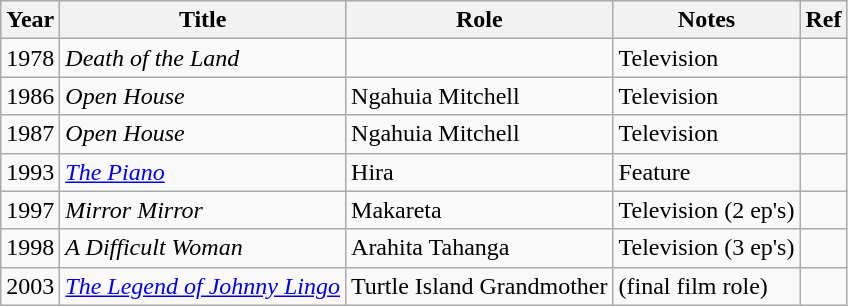<table class="wikitable">
<tr>
<th>Year</th>
<th>Title</th>
<th>Role</th>
<th>Notes</th>
<th>Ref</th>
</tr>
<tr>
<td>1978</td>
<td><em>Death of the Land</em></td>
<td></td>
<td>Television</td>
<td></td>
</tr>
<tr>
<td>1986</td>
<td><em>Open House</em></td>
<td>Ngahuia Mitchell</td>
<td>Television</td>
<td></td>
</tr>
<tr>
<td>1987</td>
<td><em>Open House</em></td>
<td>Ngahuia Mitchell</td>
<td>Television</td>
<td></td>
</tr>
<tr>
<td>1993</td>
<td><em><a href='#'>The Piano</a></em></td>
<td>Hira</td>
<td>Feature</td>
<td></td>
</tr>
<tr>
<td>1997</td>
<td><em>Mirror Mirror</em></td>
<td>Makareta</td>
<td>Television (2 ep's)</td>
<td></td>
</tr>
<tr>
<td>1998</td>
<td><em>A Difficult Woman</em></td>
<td>Arahita Tahanga</td>
<td>Television (3 ep's)</td>
<td></td>
</tr>
<tr>
<td>2003</td>
<td><em><a href='#'>The Legend of Johnny Lingo</a></em></td>
<td>Turtle Island Grandmother</td>
<td>(final film role)</td>
<td></td>
</tr>
</table>
